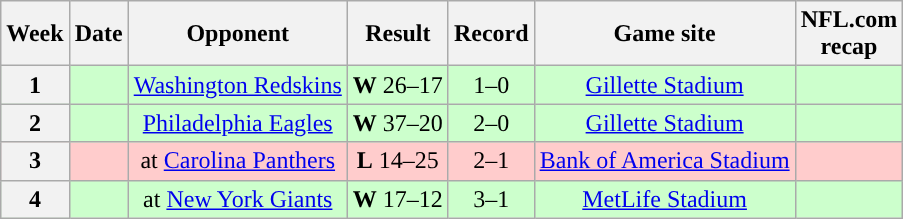<table class="wikitable" style="text-align:center">
<tr>
<th>Week</th>
<th>Date</th>
<th>Opponent</th>
<th>Result</th>
<th>Record</th>
<th>Game site</th>
<th>NFL.com<br>recap</th>
</tr>
<tr style="background:#cfc">
<th>1</th>
<td></td>
<td><a href='#'>Washington Redskins</a></td>
<td><strong>W</strong> 26–17</td>
<td>1–0</td>
<td><a href='#'>Gillette Stadium</a></td>
<td></td>
</tr>
<tr style="background:#cfc">
<th>2</th>
<td></td>
<td><a href='#'>Philadelphia Eagles</a></td>
<td><strong>W</strong> 37–20</td>
<td>2–0</td>
<td><a href='#'>Gillette Stadium</a></td>
<td></td>
</tr>
<tr style="background:#fcc">
<th>3</th>
<td></td>
<td>at <a href='#'>Carolina Panthers</a></td>
<td><strong>L</strong> 14–25</td>
<td>2–1</td>
<td><a href='#'>Bank of America Stadium</a></td>
<td></td>
</tr>
<tr style="background:#cfc">
<th>4</th>
<td></td>
<td>at <a href='#'>New York Giants</a></td>
<td><strong>W</strong> 17–12</td>
<td>3–1</td>
<td><a href='#'>MetLife Stadium</a></td>
<td></td>
</tr>
</table>
